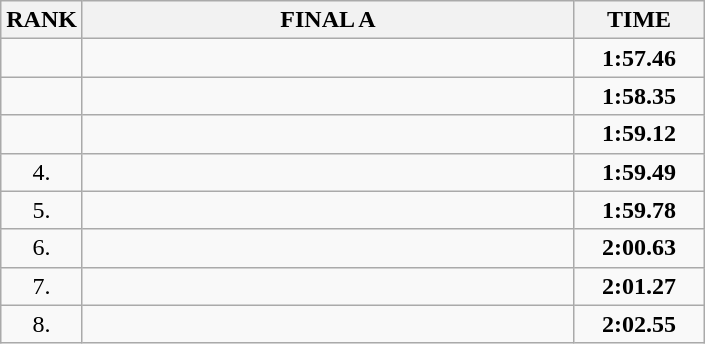<table class="wikitable">
<tr>
<th>RANK</th>
<th style="width: 20em">FINAL A</th>
<th style="width: 5em">TIME</th>
</tr>
<tr>
<td align="center"></td>
<td></td>
<td align="center"><strong>1:57.46</strong></td>
</tr>
<tr>
<td align="center"></td>
<td></td>
<td align="center"><strong>1:58.35</strong></td>
</tr>
<tr>
<td align="center"></td>
<td></td>
<td align="center"><strong>1:59.12</strong></td>
</tr>
<tr>
<td align="center">4.</td>
<td></td>
<td align="center"><strong>1:59.49</strong></td>
</tr>
<tr>
<td align="center">5.</td>
<td></td>
<td align="center"><strong>1:59.78</strong></td>
</tr>
<tr>
<td align="center">6.</td>
<td></td>
<td align="center"><strong>2:00.63</strong></td>
</tr>
<tr>
<td align="center">7.</td>
<td></td>
<td align="center"><strong>2:01.27</strong></td>
</tr>
<tr>
<td align="center">8.</td>
<td></td>
<td align="center"><strong>2:02.55</strong></td>
</tr>
</table>
